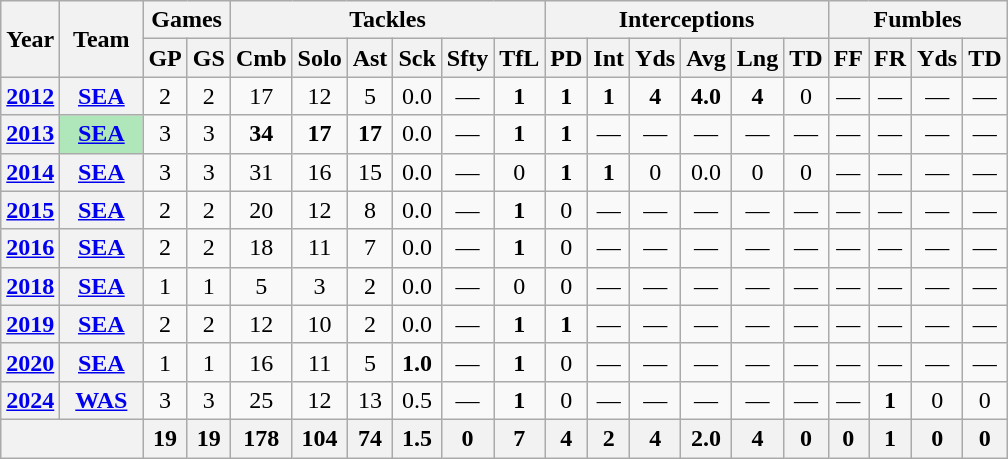<table class="wikitable" style="text-align:center;">
<tr>
<th rowspan="2">Year</th>
<th rowspan="2">Team</th>
<th colspan="2">Games</th>
<th colspan="6">Tackles</th>
<th colspan="6">Interceptions</th>
<th colspan="4">Fumbles</th>
</tr>
<tr>
<th>GP</th>
<th>GS</th>
<th>Cmb</th>
<th>Solo</th>
<th>Ast</th>
<th>Sck</th>
<th>Sfty</th>
<th>TfL</th>
<th>PD</th>
<th>Int</th>
<th>Yds</th>
<th>Avg</th>
<th>Lng</th>
<th>TD</th>
<th>FF</th>
<th>FR</th>
<th>Yds</th>
<th>TD</th>
</tr>
<tr>
<th><a href='#'>2012</a></th>
<th><a href='#'>SEA</a></th>
<td>2</td>
<td>2</td>
<td>17</td>
<td>12</td>
<td>5</td>
<td>0.0</td>
<td>—</td>
<td><strong>1</strong></td>
<td><strong>1</strong></td>
<td><strong>1</strong></td>
<td><strong>4</strong></td>
<td><strong>4.0</strong></td>
<td><strong>4</strong></td>
<td>0</td>
<td>—</td>
<td>—</td>
<td>—</td>
<td>—</td>
</tr>
<tr>
<th><a href='#'>2013</a></th>
<th style="background:#afe6ba; width:3em;"><a href='#'>SEA</a></th>
<td>3</td>
<td>3</td>
<td><strong>34</strong></td>
<td><strong>17</strong></td>
<td><strong>17</strong></td>
<td>0.0</td>
<td>—</td>
<td><strong>1</strong></td>
<td><strong>1</strong></td>
<td>—</td>
<td>—</td>
<td>—</td>
<td>—</td>
<td>—</td>
<td>—</td>
<td>—</td>
<td>—</td>
<td>—</td>
</tr>
<tr>
<th><a href='#'>2014</a></th>
<th><a href='#'>SEA</a></th>
<td>3</td>
<td>3</td>
<td>31</td>
<td>16</td>
<td>15</td>
<td>0.0</td>
<td>—</td>
<td>0</td>
<td><strong>1</strong></td>
<td><strong>1</strong></td>
<td>0</td>
<td>0.0</td>
<td>0</td>
<td>0</td>
<td>—</td>
<td>—</td>
<td>—</td>
<td>—</td>
</tr>
<tr>
<th><a href='#'>2015</a></th>
<th><a href='#'>SEA</a></th>
<td>2</td>
<td>2</td>
<td>20</td>
<td>12</td>
<td>8</td>
<td>0.0</td>
<td>—</td>
<td><strong>1</strong></td>
<td>0</td>
<td>—</td>
<td>—</td>
<td>—</td>
<td>—</td>
<td>—</td>
<td>—</td>
<td>—</td>
<td>—</td>
<td>—</td>
</tr>
<tr>
<th><a href='#'>2016</a></th>
<th><a href='#'>SEA</a></th>
<td>2</td>
<td>2</td>
<td>18</td>
<td>11</td>
<td>7</td>
<td>0.0</td>
<td>—</td>
<td><strong>1</strong></td>
<td>0</td>
<td>—</td>
<td>—</td>
<td>—</td>
<td>—</td>
<td>—</td>
<td>—</td>
<td>—</td>
<td>—</td>
<td>—</td>
</tr>
<tr>
<th><a href='#'>2018</a></th>
<th><a href='#'>SEA</a></th>
<td>1</td>
<td>1</td>
<td>5</td>
<td>3</td>
<td>2</td>
<td>0.0</td>
<td>—</td>
<td>0</td>
<td>0</td>
<td>—</td>
<td>—</td>
<td>—</td>
<td>—</td>
<td>—</td>
<td>—</td>
<td>—</td>
<td>—</td>
<td>—</td>
</tr>
<tr>
<th><a href='#'>2019</a></th>
<th><a href='#'>SEA</a></th>
<td>2</td>
<td>2</td>
<td>12</td>
<td>10</td>
<td>2</td>
<td>0.0</td>
<td>—</td>
<td><strong>1</strong></td>
<td><strong>1</strong></td>
<td>—</td>
<td>—</td>
<td>—</td>
<td>—</td>
<td>—</td>
<td>—</td>
<td>—</td>
<td>—</td>
<td>—</td>
</tr>
<tr>
<th><a href='#'>2020</a></th>
<th><a href='#'>SEA</a></th>
<td>1</td>
<td>1</td>
<td>16</td>
<td>11</td>
<td>5</td>
<td><strong>1.0</strong></td>
<td>—</td>
<td><strong>1</strong></td>
<td>0</td>
<td>—</td>
<td>—</td>
<td>—</td>
<td>—</td>
<td>—</td>
<td>—</td>
<td>—</td>
<td>—</td>
<td>—</td>
</tr>
<tr>
<th><a href='#'>2024</a></th>
<th><a href='#'>WAS</a></th>
<td>3</td>
<td>3</td>
<td>25</td>
<td>12</td>
<td>13</td>
<td>0.5</td>
<td>—</td>
<td><strong>1</strong></td>
<td>0</td>
<td>—</td>
<td>—</td>
<td>—</td>
<td>—</td>
<td>—</td>
<td>—</td>
<td><strong>1</strong></td>
<td>0</td>
<td>0</td>
</tr>
<tr>
<th colspan="2"></th>
<th>19</th>
<th>19</th>
<th>178</th>
<th>104</th>
<th>74</th>
<th>1.5</th>
<th>0</th>
<th>7</th>
<th>4</th>
<th>2</th>
<th>4</th>
<th>2.0</th>
<th>4</th>
<th>0</th>
<th>0</th>
<th>1</th>
<th>0</th>
<th>0</th>
</tr>
</table>
